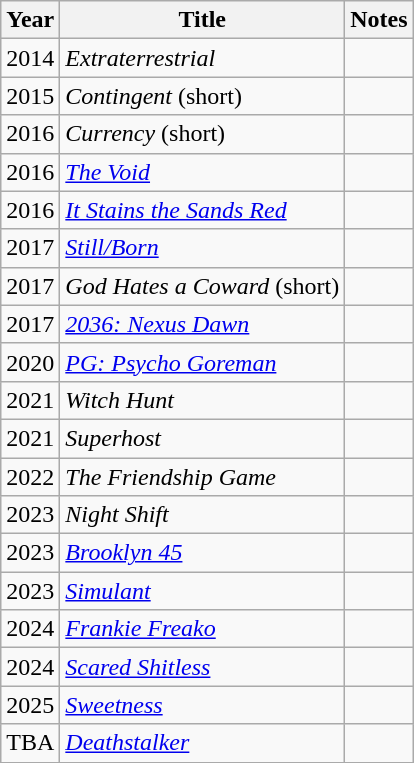<table class="wikitable">
<tr>
<th>Year</th>
<th>Title</th>
<th>Notes</th>
</tr>
<tr>
<td>2014</td>
<td><em>Extraterrestrial</em></td>
<td></td>
</tr>
<tr>
<td>2015</td>
<td><em>Contingent</em> (short)</td>
<td></td>
</tr>
<tr>
<td>2016</td>
<td><em>Currency</em> (short)</td>
<td></td>
</tr>
<tr>
<td>2016</td>
<td><em><a href='#'>The Void</a></em></td>
<td></td>
</tr>
<tr>
<td>2016</td>
<td><em><a href='#'>It Stains the Sands Red</a></em></td>
<td></td>
</tr>
<tr>
<td>2017</td>
<td><em><a href='#'>Still/Born</a></em></td>
<td></td>
</tr>
<tr>
<td>2017</td>
<td><em>God Hates a Coward</em> (short)</td>
<td></td>
</tr>
<tr>
<td>2017</td>
<td><em><a href='#'>2036: Nexus Dawn</a></em></td>
<td></td>
</tr>
<tr>
<td>2020</td>
<td><em><a href='#'>PG: Psycho Goreman</a></em></td>
<td></td>
</tr>
<tr>
<td>2021</td>
<td><em>Witch Hunt</em></td>
<td></td>
</tr>
<tr>
<td>2021</td>
<td><em>Superhost</em></td>
<td></td>
</tr>
<tr>
<td>2022</td>
<td><em>The Friendship Game</em></td>
<td></td>
</tr>
<tr>
<td>2023</td>
<td><em>Night Shift</em></td>
<td></td>
</tr>
<tr>
<td>2023</td>
<td><em><a href='#'>Brooklyn 45</a></em></td>
<td></td>
</tr>
<tr>
<td>2023</td>
<td><em><a href='#'>Simulant</a></em></td>
<td></td>
</tr>
<tr>
<td>2024</td>
<td><em><a href='#'>Frankie Freako</a></em></td>
<td></td>
</tr>
<tr>
<td>2024</td>
<td><em><a href='#'>Scared Shitless</a></em></td>
<td></td>
</tr>
<tr>
<td>2025</td>
<td><em><a href='#'>Sweetness</a></em></td>
<td></td>
</tr>
<tr>
<td>TBA</td>
<td><em><a href='#'>Deathstalker</a></em></td>
<td></td>
</tr>
</table>
